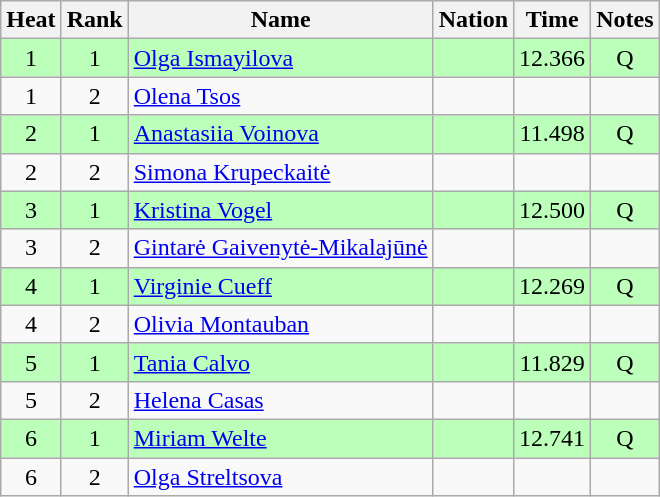<table class="wikitable sortable" style="text-align:center">
<tr>
<th>Heat</th>
<th>Rank</th>
<th>Name</th>
<th>Nation</th>
<th>Time</th>
<th>Notes</th>
</tr>
<tr bgcolor=bbffbb>
<td>1</td>
<td>1</td>
<td align=left><a href='#'>Olga Ismayilova</a></td>
<td align=left></td>
<td>12.366</td>
<td>Q</td>
</tr>
<tr>
<td>1</td>
<td>2</td>
<td align=left><a href='#'>Olena Tsos</a></td>
<td align=left></td>
<td></td>
<td></td>
</tr>
<tr bgcolor=bbffbb>
<td>2</td>
<td>1</td>
<td align=left><a href='#'>Anastasiia Voinova</a></td>
<td align=left></td>
<td>11.498</td>
<td>Q</td>
</tr>
<tr>
<td>2</td>
<td>2</td>
<td align=left><a href='#'>Simona Krupeckaitė</a></td>
<td align=left></td>
<td></td>
<td></td>
</tr>
<tr bgcolor=bbffbb>
<td>3</td>
<td>1</td>
<td align=left><a href='#'>Kristina Vogel</a></td>
<td align=left></td>
<td>12.500</td>
<td>Q</td>
</tr>
<tr>
<td>3</td>
<td>2</td>
<td align=left><a href='#'>Gintarė Gaivenytė-Mikalajūnė</a></td>
<td align=left></td>
<td></td>
<td></td>
</tr>
<tr bgcolor=bbffbb>
<td>4</td>
<td>1</td>
<td align=left><a href='#'>Virginie Cueff</a></td>
<td align=left></td>
<td>12.269</td>
<td>Q</td>
</tr>
<tr>
<td>4</td>
<td>2</td>
<td align=left><a href='#'>Olivia Montauban</a></td>
<td align=left></td>
<td></td>
<td></td>
</tr>
<tr bgcolor=bbffbb>
<td>5</td>
<td>1</td>
<td align=left><a href='#'>Tania Calvo</a></td>
<td align=left></td>
<td>11.829</td>
<td>Q</td>
</tr>
<tr>
<td>5</td>
<td>2</td>
<td align=left><a href='#'>Helena Casas</a></td>
<td align=left></td>
<td></td>
<td></td>
</tr>
<tr bgcolor=bbffbb>
<td>6</td>
<td>1</td>
<td align=left><a href='#'>Miriam Welte</a></td>
<td align=left></td>
<td>12.741</td>
<td>Q</td>
</tr>
<tr>
<td>6</td>
<td>2</td>
<td align=left><a href='#'>Olga Streltsova</a></td>
<td align=left></td>
<td></td>
<td></td>
</tr>
</table>
